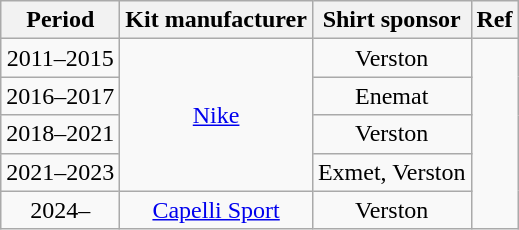<table class="wikitable" style="text-align:center">
<tr>
<th>Period</th>
<th>Kit manufacturer</th>
<th>Shirt sponsor</th>
<th>Ref</th>
</tr>
<tr>
<td>2011–2015</td>
<td rowspan="4"><a href='#'>Nike</a></td>
<td>Verston</td>
<td rowspan="5"></td>
</tr>
<tr>
<td>2016–2017</td>
<td>Enemat</td>
</tr>
<tr>
<td>2018–2021</td>
<td>Verston</td>
</tr>
<tr>
<td>2021–2023</td>
<td>Exmet, Verston</td>
</tr>
<tr>
<td>2024–</td>
<td><a href='#'>Capelli Sport</a></td>
<td>Verston</td>
</tr>
</table>
